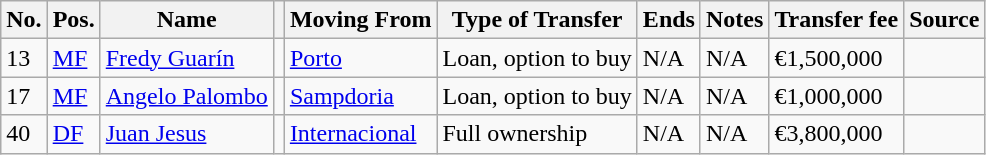<table class="wikitable sortable">
<tr>
<th>No.</th>
<th>Pos.</th>
<th>Name</th>
<th></th>
<th>Moving From</th>
<th>Type of Transfer</th>
<th>Ends</th>
<th>Notes</th>
<th>Transfer fee</th>
<th>Source</th>
</tr>
<tr>
<td>13</td>
<td><a href='#'>MF</a></td>
<td> <a href='#'>Fredy Guarín</a></td>
<td></td>
<td> <a href='#'>Porto</a></td>
<td>Loan, option to buy</td>
<td>N/A</td>
<td>N/A</td>
<td>€1,500,000</td>
<td></td>
</tr>
<tr>
<td>17</td>
<td><a href='#'>MF</a></td>
<td> <a href='#'>Angelo Palombo</a></td>
<td></td>
<td> <a href='#'>Sampdoria</a></td>
<td>Loan, option to buy</td>
<td>N/A</td>
<td>N/A</td>
<td>€1,000,000</td>
<td></td>
</tr>
<tr>
<td>40</td>
<td><a href='#'>DF</a></td>
<td> <a href='#'>Juan Jesus</a></td>
<td></td>
<td> <a href='#'>Internacional</a></td>
<td>Full ownership</td>
<td>N/A</td>
<td>N/A</td>
<td>€3,800,000</td>
<td></td>
</tr>
</table>
